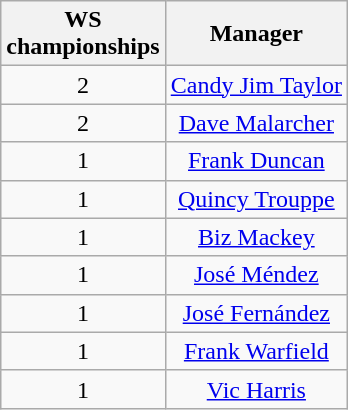<table class="sortable wikitable" style="text-align:center;">
<tr>
<th>WS<br>championships</th>
<th>Manager</th>
</tr>
<tr>
<td>2</td>
<td><a href='#'>Candy Jim Taylor</a></td>
</tr>
<tr>
<td>2</td>
<td><a href='#'>Dave Malarcher</a></td>
</tr>
<tr>
<td>1</td>
<td><a href='#'>Frank Duncan</a></td>
</tr>
<tr>
<td>1</td>
<td><a href='#'>Quincy Trouppe</a></td>
</tr>
<tr>
<td>1</td>
<td><a href='#'>Biz Mackey</a></td>
</tr>
<tr>
<td>1</td>
<td><a href='#'>José Méndez</a></td>
</tr>
<tr>
<td>1</td>
<td><a href='#'>José Fernández</a></td>
</tr>
<tr>
<td>1</td>
<td><a href='#'>Frank Warfield</a></td>
</tr>
<tr>
<td>1</td>
<td><a href='#'>Vic Harris</a></td>
</tr>
</table>
